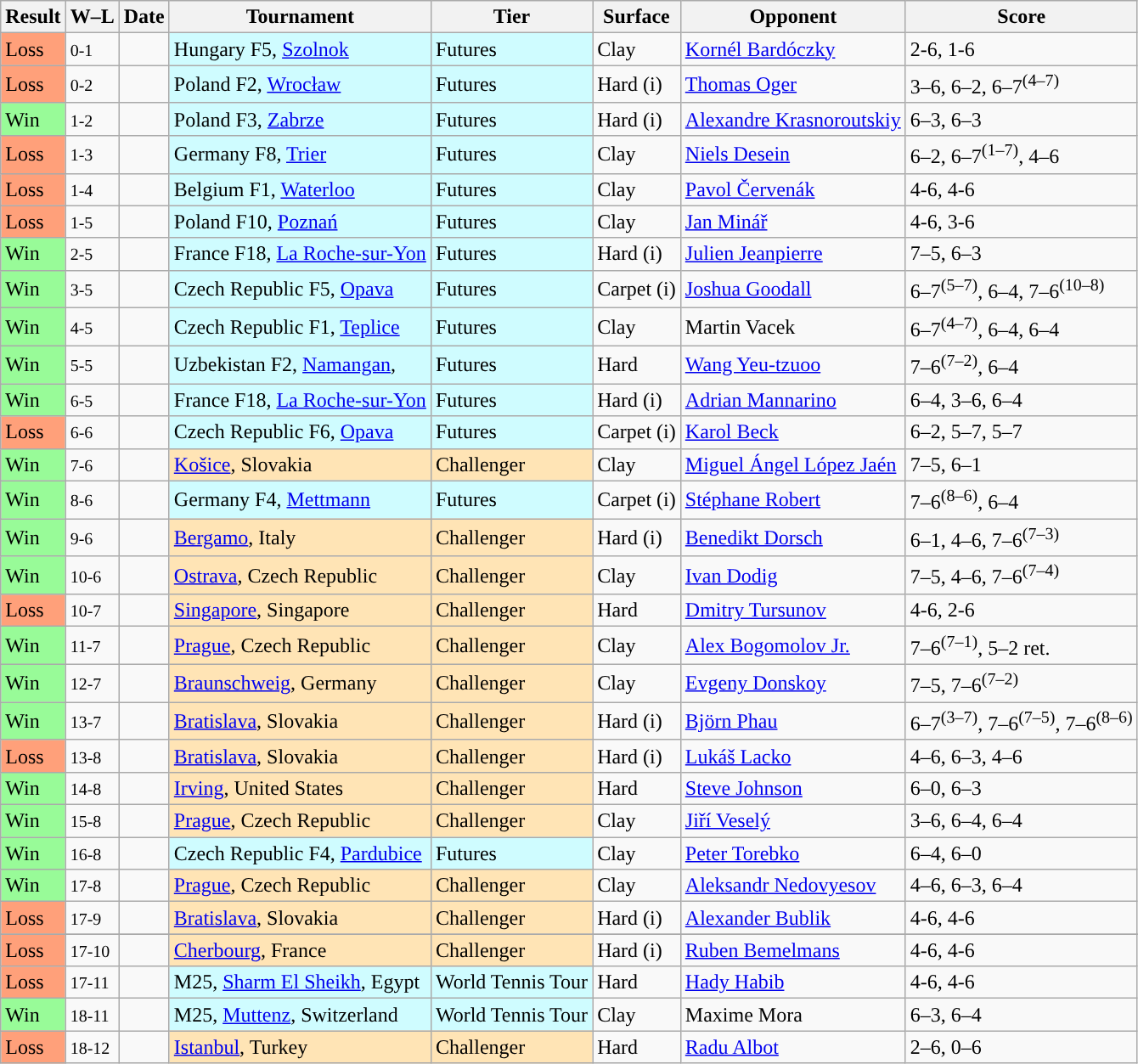<table class="sortable wikitable">
<tr>
<th>Result</th>
<th class="unsortable">W–L</th>
<th>Date</th>
<th>Tournament</th>
<th>Tier</th>
<th>Surface</th>
<th>Opponent</th>
<th class="unsortable">Score</th>
</tr>
<tr>
<td bgcolor=FFA07A>Loss</td>
<td><small>0-1</small></td>
<td></td>
<td style="background:#cffcff;">Hungary F5, <a href='#'>Szolnok</a></td>
<td style="background:#cffcff">Futures</td>
<td>Clay</td>
<td> <a href='#'>Kornél Bardóczky</a></td>
<td>2-6, 1-6</td>
</tr>
<tr>
<td bgcolor=FFA07A>Loss</td>
<td><small>0-2</small></td>
<td></td>
<td style="background:#cffcff;">Poland F2, <a href='#'>Wrocław</a></td>
<td style="background:#cffcff;">Futures</td>
<td>Hard (i)</td>
<td> <a href='#'>Thomas Oger</a></td>
<td>3–6, 6–2, 6–7<sup>(4–7)</sup></td>
</tr>
<tr>
<td bgcolor=98FB98>Win</td>
<td><small>1-2</small></td>
<td></td>
<td style="background:#cffcff;">Poland F3, <a href='#'>Zabrze</a></td>
<td style="background:#cffcff;">Futures</td>
<td>Hard (i)</td>
<td> <a href='#'>Alexandre Krasnoroutskiy</a></td>
<td>6–3, 6–3</td>
</tr>
<tr>
<td bgcolor=FFA07A>Loss</td>
<td><small>1-3</small></td>
<td></td>
<td style="background:#cffcff;">Germany F8, <a href='#'>Trier</a></td>
<td style="background:#cffcff;">Futures</td>
<td>Clay</td>
<td> <a href='#'>Niels Desein</a></td>
<td>6–2, 6–7<sup>(1–7)</sup>, 4–6</td>
</tr>
<tr>
<td bgcolor=FFA07A>Loss</td>
<td><small>1-4</small></td>
<td></td>
<td style="background:#cffcff;">Belgium F1, <a href='#'>Waterloo</a></td>
<td style="background:#cffcff;">Futures</td>
<td>Clay</td>
<td> <a href='#'>Pavol Červenák</a></td>
<td>4-6, 4-6</td>
</tr>
<tr>
<td bgcolor=FFA07A>Loss</td>
<td><small>1-5</small></td>
<td></td>
<td style="background:#cffcff;">Poland F10, <a href='#'>Poznań</a></td>
<td style="background:#cffcff;">Futures</td>
<td>Clay</td>
<td> <a href='#'>Jan Minář</a></td>
<td>4-6, 3-6</td>
</tr>
<tr>
<td bgcolor=98FB98>Win</td>
<td><small>2-5</small></td>
<td></td>
<td style="background:#cffcff;">France F18, <a href='#'>La Roche-sur-Yon</a></td>
<td style="background:#cffcff;">Futures</td>
<td>Hard (i)</td>
<td> <a href='#'>Julien Jeanpierre</a></td>
<td>7–5, 6–3</td>
</tr>
<tr>
<td bgcolor=98FB98>Win</td>
<td><small>3-5</small></td>
<td></td>
<td style="background:#cffcff;">Czech Republic F5, <a href='#'>Opava</a></td>
<td style="background:#cffcff;">Futures</td>
<td>Carpet (i)</td>
<td> <a href='#'>Joshua Goodall</a></td>
<td>6–7<sup>(5–7)</sup>, 6–4, 7–6<sup>(10–8)</sup></td>
</tr>
<tr>
<td bgcolor=98FB98>Win</td>
<td><small>4-5</small></td>
<td></td>
<td style="background:#cffcff;">Czech Republic F1, <a href='#'>Teplice</a></td>
<td style="background:#cffcff;">Futures</td>
<td>Clay</td>
<td> Martin Vacek</td>
<td>6–7<sup>(4–7)</sup>, 6–4, 6–4</td>
</tr>
<tr>
<td bgcolor=98FB98>Win</td>
<td><small>5-5</small></td>
<td></td>
<td style="background:#cffcff;">Uzbekistan F2, <a href='#'>Namangan</a>,</td>
<td style="background:#cffcff;">Futures</td>
<td>Hard</td>
<td> <a href='#'>Wang Yeu-tzuoo</a></td>
<td>7–6<sup>(7–2)</sup>, 6–4</td>
</tr>
<tr>
<td bgcolor=98FB98>Win</td>
<td><small>6-5</small></td>
<td></td>
<td style="background:#cffcff;">France F18, <a href='#'>La Roche-sur-Yon</a></td>
<td style="background:#cffcff;">Futures</td>
<td>Hard (i)</td>
<td> <a href='#'>Adrian Mannarino</a></td>
<td>6–4, 3–6, 6–4</td>
</tr>
<tr>
<td bgcolor=FFA07A>Loss</td>
<td><small>6-6</small></td>
<td></td>
<td style="background:#cffcff;">Czech Republic F6, <a href='#'>Opava</a></td>
<td style="background:#cffcff;">Futures</td>
<td>Carpet (i)</td>
<td> <a href='#'>Karol Beck</a></td>
<td>6–2, 5–7, 5–7</td>
</tr>
<tr>
<td bgcolor=98FB98>Win</td>
<td><small>7-6</small></td>
<td></td>
<td style="background:moccasin;"><a href='#'>Košice</a>, Slovakia</td>
<td style="background:moccasin;">Challenger</td>
<td>Clay</td>
<td> <a href='#'>Miguel Ángel López Jaén</a></td>
<td>7–5, 6–1</td>
</tr>
<tr>
<td bgcolor=98FB98>Win</td>
<td><small>8-6</small></td>
<td></td>
<td style="background:#cffcff;">Germany F4, <a href='#'>Mettmann</a></td>
<td style="background:#cffcff;">Futures</td>
<td>Carpet (i)</td>
<td> <a href='#'>Stéphane Robert</a></td>
<td>7–6<sup>(8–6)</sup>, 6–4</td>
</tr>
<tr>
<td bgcolor=98FB98>Win</td>
<td><small>9-6</small></td>
<td><a href='#'></a></td>
<td style="background:moccasin;"><a href='#'>Bergamo</a>, Italy</td>
<td style="background:moccasin;">Challenger</td>
<td>Hard (i)</td>
<td> <a href='#'>Benedikt Dorsch</a></td>
<td>6–1, 4–6, 7–6<sup>(7–3)</sup></td>
</tr>
<tr>
<td bgcolor=98FB98>Win</td>
<td><small>10-6</small></td>
<td><a href='#'></a></td>
<td style="background:moccasin;"><a href='#'>Ostrava</a>, Czech Republic</td>
<td style="background:moccasin;">Challenger</td>
<td>Clay</td>
<td> <a href='#'>Ivan Dodig</a></td>
<td>7–5, 4–6, 7–6<sup>(7–4)</sup></td>
</tr>
<tr>
<td bgcolor=FFA07A>Loss</td>
<td><small>10-7</small></td>
<td><a href='#'></a></td>
<td style="background:moccasin;"><a href='#'>Singapore</a>, Singapore</td>
<td style="background:moccasin;">Challenger</td>
<td>Hard</td>
<td> <a href='#'>Dmitry Tursunov</a></td>
<td>4-6, 2-6</td>
</tr>
<tr>
<td bgcolor=98FB98>Win</td>
<td><small>11-7</small></td>
<td><a href='#'></a></td>
<td style="background:moccasin;"><a href='#'>Prague</a>, Czech Republic</td>
<td style="background:moccasin;">Challenger</td>
<td>Clay</td>
<td> <a href='#'>Alex Bogomolov Jr.</a></td>
<td>7–6<sup>(7–1)</sup>, 5–2 ret.</td>
</tr>
<tr>
<td bgcolor=98FB98>Win</td>
<td><small>12-7</small></td>
<td><a href='#'></a></td>
<td style="background:moccasin;"><a href='#'>Braunschweig</a>, Germany</td>
<td style="background:moccasin;">Challenger</td>
<td>Clay</td>
<td> <a href='#'>Evgeny Donskoy</a></td>
<td>7–5, 7–6<sup>(7–2)</sup></td>
</tr>
<tr>
<td bgcolor=98FB98>Win</td>
<td><small>13-7</small></td>
<td><a href='#'></a></td>
<td style="background:moccasin;"><a href='#'>Bratislava</a>, Slovakia</td>
<td style="background:moccasin;">Challenger</td>
<td>Hard (i)</td>
<td> <a href='#'>Björn Phau</a></td>
<td>6–7<sup>(3–7)</sup>, 7–6<sup>(7–5)</sup>, 7–6<sup>(8–6)</sup></td>
</tr>
<tr>
<td bgcolor=FFA07A>Loss</td>
<td><small>13-8</small></td>
<td><a href='#'></a></td>
<td style="background:moccasin;"><a href='#'>Bratislava</a>, Slovakia</td>
<td style="background:moccasin;">Challenger</td>
<td>Hard (i)</td>
<td> <a href='#'>Lukáš Lacko</a></td>
<td>4–6, 6–3, 4–6</td>
</tr>
<tr>
<td bgcolor=98FB98>Win</td>
<td><small>14-8</small></td>
<td><a href='#'></a></td>
<td style="background:moccasin;"><a href='#'>Irving</a>, United States</td>
<td style="background:moccasin;">Challenger</td>
<td>Hard</td>
<td> <a href='#'>Steve Johnson</a></td>
<td>6–0, 6–3</td>
</tr>
<tr>
<td bgcolor=98FB98>Win</td>
<td><small>15-8</small></td>
<td><a href='#'></a></td>
<td style="background:moccasin;"><a href='#'>Prague</a>, Czech Republic</td>
<td style="background:moccasin;">Challenger</td>
<td>Clay</td>
<td> <a href='#'>Jiří Veselý</a></td>
<td>3–6, 6–4, 6–4</td>
</tr>
<tr>
<td bgcolor=98FB98>Win</td>
<td><small>16-8</small></td>
<td></td>
<td style="background:#cffcff;">Czech Republic F4, <a href='#'>Pardubice</a></td>
<td style="background:#cffcff;">Futures</td>
<td>Clay</td>
<td> <a href='#'>Peter Torebko</a></td>
<td>6–4, 6–0</td>
</tr>
<tr>
<td bgcolor=98FB98>Win</td>
<td><small>17-8</small></td>
<td><a href='#'></a></td>
<td style="background:moccasin;"><a href='#'>Prague</a>, Czech Republic</td>
<td style="background:moccasin;">Challenger</td>
<td>Clay</td>
<td> <a href='#'>Aleksandr Nedovyesov</a></td>
<td>4–6, 6–3, 6–4</td>
</tr>
<tr>
<td bgcolor=FFA07A>Loss</td>
<td><small>17-9</small></td>
<td><a href='#'></a></td>
<td style="background:moccasin;"><a href='#'>Bratislava</a>, Slovakia</td>
<td style="background:moccasin;">Challenger</td>
<td>Hard (i)</td>
<td> <a href='#'>Alexander Bublik</a></td>
<td>4-6, 4-6</td>
</tr>
<tr>
</tr>
<tr>
<td bgcolor=FFA07A>Loss</td>
<td><small>17-10</small></td>
<td><a href='#'></a></td>
<td style="background:moccasin;"><a href='#'>Cherbourg</a>, France</td>
<td style="background:moccasin;">Challenger</td>
<td>Hard (i)</td>
<td> <a href='#'>Ruben Bemelmans</a></td>
<td>4-6, 4-6</td>
</tr>
<tr>
<td bgcolor=FFA07A>Loss</td>
<td><small>17-11</small></td>
<td></td>
<td style="background:#cffcff;">M25, <a href='#'>Sharm El Sheikh</a>, Egypt</td>
<td style="background:#cffcff;">World Tennis Tour</td>
<td>Hard</td>
<td> <a href='#'>Hady Habib</a></td>
<td>4-6, 4-6</td>
</tr>
<tr>
<td bgcolor=98FB98>Win</td>
<td><small>18-11</small></td>
<td></td>
<td style="background:#cffcff;">M25, <a href='#'>Muttenz</a>, Switzerland</td>
<td style="background:#cffcff;">World Tennis Tour</td>
<td>Clay</td>
<td> Maxime Mora</td>
<td>6–3, 6–4</td>
</tr>
<tr>
<td bgcolor=FFA07A>Loss</td>
<td><small>18-12</small></td>
<td><a href='#'></a></td>
<td style="background:moccasin;"><a href='#'>Istanbul</a>, Turkey</td>
<td style="background:moccasin;">Challenger</td>
<td>Hard</td>
<td> <a href='#'>Radu Albot</a></td>
<td>2–6, 0–6</td>
</tr>
</table>
